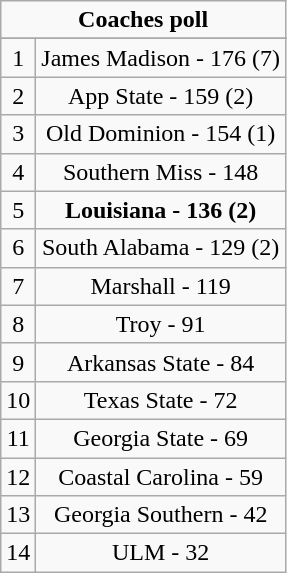<table class="wikitable" style="display: inline-table;">
<tr>
<td align="center" Colspan="3"><strong>Coaches poll</strong></td>
</tr>
<tr align="center">
</tr>
<tr align="center">
<td>1</td>
<td>James Madison - 176 (7)</td>
</tr>
<tr align="center">
<td>2</td>
<td>App State - 159 (2)</td>
</tr>
<tr align="center">
<td>3</td>
<td>Old Dominion - 154 (1)</td>
</tr>
<tr align="center">
<td>4</td>
<td>Southern Miss - 148</td>
</tr>
<tr align="center">
<td>5</td>
<td><strong>Louisiana - 136 (2)</strong></td>
</tr>
<tr align="center">
<td>6</td>
<td>South Alabama - 129 (2)</td>
</tr>
<tr align="center">
<td>7</td>
<td>Marshall - 119</td>
</tr>
<tr align="center">
<td>8</td>
<td>Troy - 91</td>
</tr>
<tr align="center">
<td>9</td>
<td>Arkansas State - 84</td>
</tr>
<tr align="center">
<td>10</td>
<td>Texas State - 72</td>
</tr>
<tr align="center">
<td>11</td>
<td>Georgia State - 69</td>
</tr>
<tr align="center">
<td>12</td>
<td>Coastal Carolina - 59</td>
</tr>
<tr align="center">
<td>13</td>
<td>Georgia Southern - 42</td>
</tr>
<tr align="center">
<td>14</td>
<td>ULM - 32</td>
</tr>
</table>
